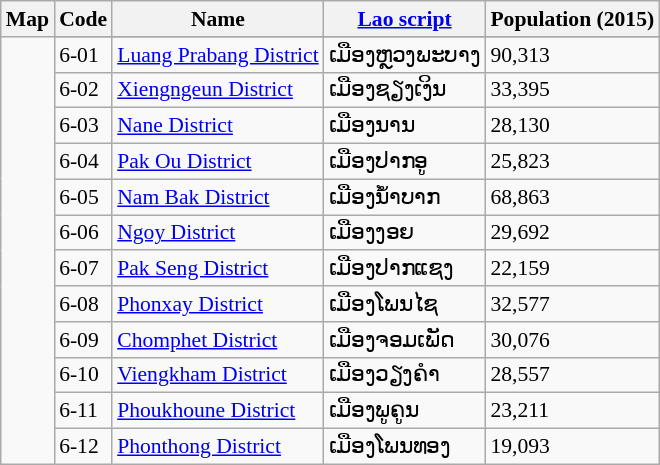<table class="wikitable"  style="font-size:90%;">
<tr>
<th>Map</th>
<th>Code</th>
<th>Name</th>
<th><a href='#'>Lao script</a></th>
<th>Population (2015)</th>
</tr>
<tr>
<td rowspan=13></td>
</tr>
<tr>
<td>6-01</td>
<td><a href='#'>Luang Prabang District</a></td>
<td>ເມືອງຫຼວງພະບາງ</td>
<td>90,313</td>
</tr>
<tr>
<td>6-02</td>
<td><a href='#'>Xiengngeun District</a></td>
<td>ເມືອງຊຽງເງິນ</td>
<td>33,395</td>
</tr>
<tr>
<td>6-03</td>
<td><a href='#'>Nane District</a></td>
<td>ເມືອງນານ</td>
<td>28,130</td>
</tr>
<tr>
<td>6-04</td>
<td><a href='#'>Pak Ou District</a></td>
<td>ເມືອງປາກອູ</td>
<td>25,823</td>
</tr>
<tr>
<td>6-05</td>
<td><a href='#'>Nam Bak District</a></td>
<td>ເມືອງນ້ຳບາກ</td>
<td>68,863</td>
</tr>
<tr>
<td>6-06</td>
<td><a href='#'>Ngoy District</a></td>
<td>ເມືອງງອຍ</td>
<td>29,692</td>
</tr>
<tr>
<td>6-07</td>
<td><a href='#'>Pak Seng District</a></td>
<td>ເມືອງປາກແຊງ</td>
<td>22,159</td>
</tr>
<tr>
<td>6-08</td>
<td><a href='#'>Phonxay District</a></td>
<td>ເມືອງໂພນໄຊ</td>
<td>32,577</td>
</tr>
<tr>
<td>6-09</td>
<td><a href='#'>Chomphet District</a></td>
<td>ເມືອງຈອມເພັດ</td>
<td>30,076</td>
</tr>
<tr>
<td>6-10</td>
<td><a href='#'>Viengkham District</a></td>
<td>ເມືອງວຽງຄຳ</td>
<td>28,557</td>
</tr>
<tr>
<td>6-11</td>
<td><a href='#'>Phoukhoune District</a></td>
<td>ເມືອງພູຄູນ</td>
<td>23,211</td>
</tr>
<tr>
<td>6-12</td>
<td><a href='#'>Phonthong District</a></td>
<td>ເມືອງໂພນທອງ</td>
<td>19,093</td>
</tr>
</table>
